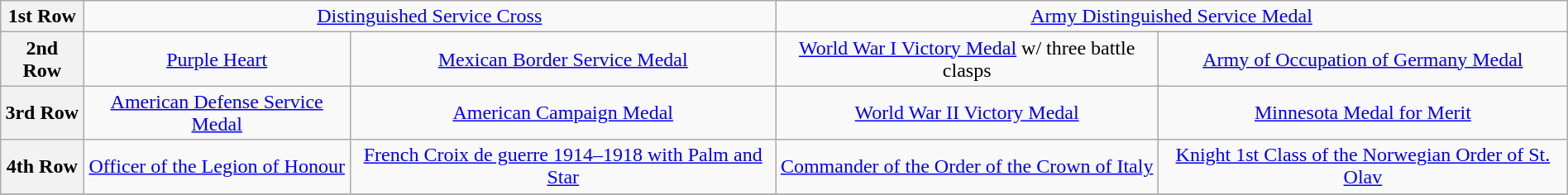<table class="wikitable" style="margin:1em auto; text-align:center;">
<tr>
<th>1st Row</th>
<td colspan="8"><a href='#'>Distinguished Service Cross</a></td>
<td colspan="10"><a href='#'>Army Distinguished Service Medal</a></td>
</tr>
<tr>
<th>2nd Row</th>
<td colspan="4"><a href='#'>Purple Heart</a></td>
<td colspan="4"><a href='#'>Mexican Border Service Medal</a></td>
<td colspan="4"><a href='#'>World War I Victory Medal</a> w/ three battle clasps</td>
<td colspan="4"><a href='#'>Army of Occupation of Germany Medal</a></td>
</tr>
<tr>
<th>3rd Row</th>
<td colspan="4"><a href='#'>American Defense Service Medal</a></td>
<td colspan="4"><a href='#'>American Campaign Medal</a></td>
<td colspan="4"><a href='#'>World War II Victory Medal</a></td>
<td colspan="4"><a href='#'>Minnesota Medal for Merit</a></td>
</tr>
<tr>
<th>4th Row</th>
<td colspan="4"><a href='#'>Officer of the Legion of Honour</a></td>
<td colspan="4"><a href='#'>French Croix de guerre 1914–1918 with Palm and Star</a></td>
<td colspan="4"><a href='#'>Commander of the Order of the Crown of Italy</a></td>
<td colspan="4"><a href='#'>Knight 1st Class of the Norwegian Order of St. Olav</a></td>
</tr>
<tr>
</tr>
</table>
